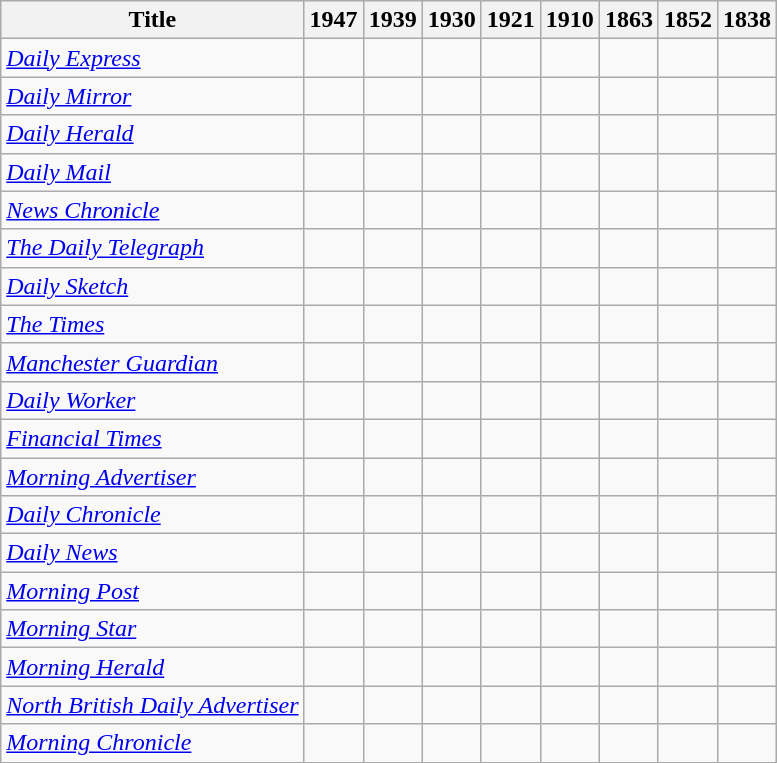<table class="wikitable sortable">
<tr>
<th>Title</th>
<th>1947</th>
<th>1939</th>
<th>1930</th>
<th>1921</th>
<th>1910</th>
<th>1863</th>
<th>1852</th>
<th>1838</th>
</tr>
<tr>
<td><em><a href='#'>Daily Express</a></em></td>
<td></td>
<td></td>
<td></td>
<td></td>
<td></td>
<td></td>
<td></td>
<td></td>
</tr>
<tr>
<td><em><a href='#'>Daily Mirror</a></em></td>
<td></td>
<td></td>
<td></td>
<td></td>
<td></td>
<td></td>
<td></td>
<td></td>
</tr>
<tr>
<td><em><a href='#'>Daily Herald</a></em></td>
<td></td>
<td></td>
<td></td>
<td></td>
<td></td>
<td></td>
<td></td>
<td></td>
</tr>
<tr>
<td><em><a href='#'>Daily Mail</a></em></td>
<td></td>
<td></td>
<td></td>
<td></td>
<td></td>
<td></td>
<td></td>
<td></td>
</tr>
<tr>
<td><em><a href='#'>News Chronicle</a></em></td>
<td></td>
<td></td>
<td></td>
<td></td>
<td></td>
<td></td>
<td></td>
<td></td>
</tr>
<tr>
<td><em><a href='#'>The Daily Telegraph</a></em></td>
<td></td>
<td></td>
<td></td>
<td></td>
<td></td>
<td></td>
<td></td>
<td></td>
</tr>
<tr>
<td><em><a href='#'>Daily Sketch</a></em></td>
<td></td>
<td></td>
<td></td>
<td></td>
<td></td>
<td></td>
<td></td>
<td></td>
</tr>
<tr>
<td><em><a href='#'>The Times</a></em></td>
<td></td>
<td></td>
<td></td>
<td></td>
<td></td>
<td></td>
<td></td>
<td></td>
</tr>
<tr>
<td><em><a href='#'>Manchester Guardian</a></em></td>
<td></td>
<td></td>
<td></td>
<td></td>
<td></td>
<td></td>
<td></td>
<td></td>
</tr>
<tr>
<td><em><a href='#'>Daily Worker</a></em></td>
<td></td>
<td></td>
<td></td>
<td></td>
<td></td>
<td></td>
<td></td>
<td></td>
</tr>
<tr>
<td><em><a href='#'>Financial Times</a></em></td>
<td></td>
<td></td>
<td></td>
<td></td>
<td></td>
<td></td>
<td></td>
<td></td>
</tr>
<tr>
<td><em><a href='#'>Morning Advertiser</a></em></td>
<td></td>
<td></td>
<td></td>
<td></td>
<td></td>
<td></td>
<td></td>
<td></td>
</tr>
<tr>
<td><em><a href='#'>Daily Chronicle</a></em></td>
<td></td>
<td></td>
<td></td>
<td></td>
<td></td>
<td></td>
<td></td>
<td></td>
</tr>
<tr>
<td><em><a href='#'>Daily News</a></em></td>
<td></td>
<td></td>
<td></td>
<td></td>
<td></td>
<td></td>
<td></td>
<td></td>
</tr>
<tr>
<td><em><a href='#'>Morning Post</a></em></td>
<td></td>
<td></td>
<td></td>
<td></td>
<td></td>
<td></td>
<td></td>
<td></td>
</tr>
<tr>
<td><em><a href='#'>Morning Star</a></em></td>
<td></td>
<td></td>
<td></td>
<td></td>
<td></td>
<td></td>
<td></td>
<td></td>
</tr>
<tr>
<td><em><a href='#'>Morning Herald</a></em></td>
<td></td>
<td></td>
<td></td>
<td></td>
<td></td>
<td></td>
<td></td>
<td></td>
</tr>
<tr>
<td><em><a href='#'>North British Daily Advertiser</a></em></td>
<td></td>
<td></td>
<td></td>
<td></td>
<td></td>
<td></td>
<td></td>
<td></td>
</tr>
<tr>
<td><em><a href='#'>Morning Chronicle</a></em></td>
<td></td>
<td></td>
<td></td>
<td></td>
<td></td>
<td></td>
<td></td>
<td></td>
</tr>
</table>
